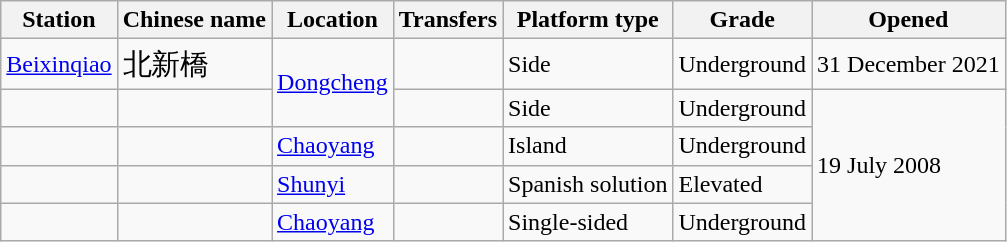<table class=wikitable>
<tr>
<th>Station</th>
<th>Chinese name</th>
<th>Location</th>
<th>Transfers</th>
<th>Platform type</th>
<th>Grade</th>
<th>Opened</th>
</tr>
<tr>
<td><a href='#'>Beixinqiao</a></td>
<td><big>北新橋</big></td>
<td rowspan="2"><a href='#'>Dongcheng</a></td>
<td></td>
<td>Side</td>
<td>Underground</td>
<td>31 December 2021</td>
</tr>
<tr>
<td></td>
<td><span></span></td>
<td> </td>
<td>Side</td>
<td>Underground</td>
<td rowspan="4">19 July 2008</td>
</tr>
<tr>
<td></td>
<td><span></span></td>
<td><a href='#'>Chaoyang</a></td>
<td> </td>
<td>Island</td>
<td>Underground</td>
</tr>
<tr>
<td></td>
<td><span></span></td>
<td><a href='#'>Shunyi</a></td>
<td></td>
<td>Spanish solution</td>
<td>Elevated</td>
</tr>
<tr>
<td></td>
<td><span></span></td>
<td><a href='#'>Chaoyang</a></td>
<td></td>
<td>Single-sided</td>
<td>Underground</td>
</tr>
</table>
